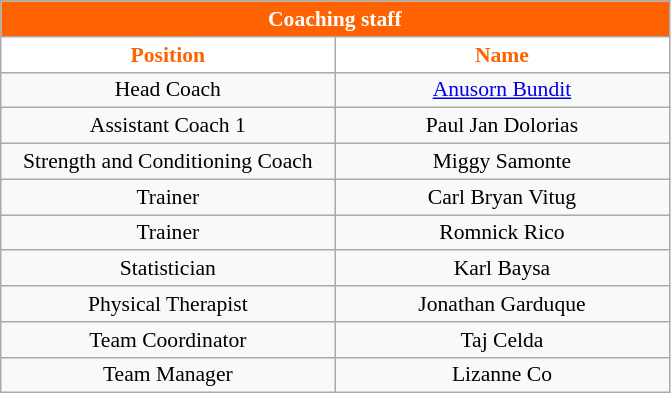<table class="wikitable sortable" style="font-size:90%; text-align:center;">
<tr>
<th colspan="5" style= "background:#FF6201; color:white; text-align: center">Coaching staff</th>
</tr>
<tr align=center>
<th style="width:15em; background:white; color:#FF6201;">Position</th>
<th style="width:15em; background:white; color:#FF6201;">Name</th>
</tr>
<tr>
<td>Head Coach</td>
<td><a href='#'>Anusorn Bundit</a></td>
</tr>
<tr>
<td>Assistant Coach 1</td>
<td>Paul Jan Dolorias</td>
</tr>
<tr>
<td>Strength and Conditioning Coach</td>
<td>Miggy Samonte</td>
</tr>
<tr>
<td>Trainer</td>
<td>Carl Bryan Vitug</td>
</tr>
<tr>
<td>Trainer</td>
<td>Romnick Rico</td>
</tr>
<tr>
<td>Statistician</td>
<td>Karl Baysa</td>
</tr>
<tr>
<td>Physical Therapist</td>
<td>Jonathan Garduque</td>
</tr>
<tr>
<td>Team Coordinator</td>
<td>Taj Celda</td>
</tr>
<tr>
<td>Team Manager</td>
<td>Lizanne Co</td>
</tr>
</table>
